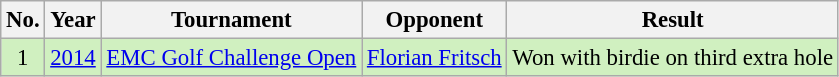<table class="wikitable" style="font-size:95%;">
<tr>
<th>No.</th>
<th>Year</th>
<th>Tournament</th>
<th>Opponent</th>
<th>Result</th>
</tr>
<tr style="background:#D0F0C0;">
<td align=center>1</td>
<td><a href='#'>2014</a></td>
<td><a href='#'>EMC Golf Challenge Open</a></td>
<td> <a href='#'>Florian Fritsch</a></td>
<td>Won with birdie on third extra hole</td>
</tr>
</table>
